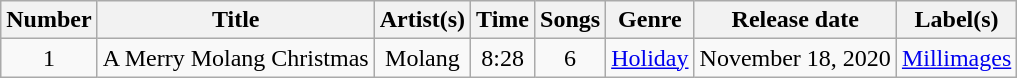<table class="wikitable sortable" style="text-align: center;">
<tr>
<th>Number</th>
<th>Title</th>
<th>Artist(s)</th>
<th>Time</th>
<th>Songs</th>
<th>Genre</th>
<th>Release date</th>
<th>Label(s)</th>
</tr>
<tr>
<td>1</td>
<td>A Merry Molang Christmas</td>
<td>Molang</td>
<td>8:28</td>
<td>6</td>
<td><a href='#'>Holiday</a></td>
<td>November 18, 2020</td>
<td><a href='#'>Millimages</a></td>
</tr>
</table>
